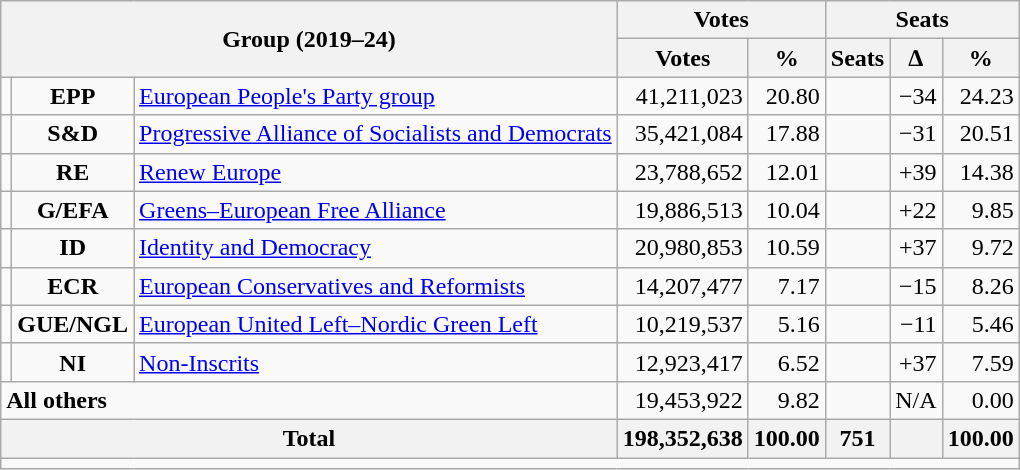<table class=wikitable style="text-align:right">
<tr>
<th rowspan=2 colspan=3>Group (2019–24)</th>
<th colspan=2>Votes</th>
<th colspan=3>Seats</th>
</tr>
<tr>
<th>Votes</th>
<th>%</th>
<th>Seats</th>
<th>∆</th>
<th>%</th>
</tr>
<tr>
<td bgcolor=></td>
<td align=center><strong>EPP</strong></td>
<td align=left><a href='#'>European People's Party group</a></td>
<td>41,211,023</td>
<td>20.80</td>
<td></td>
<td> −34</td>
<td>24.23</td>
</tr>
<tr>
<td bgcolor=></td>
<td align=center><strong>S&D</strong></td>
<td align=left><a href='#'>Progressive Alliance of Socialists and Democrats</a></td>
<td>35,421,084</td>
<td>17.88</td>
<td></td>
<td> −31</td>
<td>20.51</td>
</tr>
<tr>
<td bgcolor=></td>
<td align=center><strong>RE</strong></td>
<td align=left><a href='#'>Renew Europe</a></td>
<td>23,788,652</td>
<td>12.01</td>
<td></td>
<td> +39</td>
<td>14.38</td>
</tr>
<tr>
<td bgcolor=></td>
<td align=center><strong>G/EFA</strong></td>
<td align=left><a href='#'>Greens–European Free Alliance</a></td>
<td>19,886,513</td>
<td align=right>10.04</td>
<td></td>
<td> +22</td>
<td>9.85</td>
</tr>
<tr>
<td bgcolor=></td>
<td align=center><strong>ID</strong></td>
<td align=left><a href='#'>Identity and Democracy</a></td>
<td>20,980,853</td>
<td>10.59</td>
<td></td>
<td> +37</td>
<td>9.72</td>
</tr>
<tr>
<td bgcolor=></td>
<td align=center><strong>ECR</strong></td>
<td align=left><a href='#'>European Conservatives and Reformists</a></td>
<td>14,207,477</td>
<td>7.17</td>
<td></td>
<td> −15</td>
<td>8.26</td>
</tr>
<tr>
<td bgcolor=></td>
<td align=center><strong>GUE/NGL</strong></td>
<td align=left><a href='#'>European United Left–Nordic Green Left</a></td>
<td>10,219,537</td>
<td>5.16</td>
<td></td>
<td> −11</td>
<td>5.46</td>
</tr>
<tr>
<td bgcolor=></td>
<td align=center><strong>NI</strong></td>
<td align=left><a href='#'>Non-Inscrits</a></td>
<td>12,923,417</td>
<td>6.52</td>
<td></td>
<td> +37</td>
<td>7.59</td>
</tr>
<tr>
<td colspan=3 align=left><strong>All others</strong></td>
<td>19,453,922</td>
<td>9.82</td>
<td></td>
<td>N/A</td>
<td>0.00</td>
</tr>
<tr>
<th colspan=3>Total</th>
<th>198,352,638</th>
<th>100.00</th>
<th>751</th>
<th></th>
<th>100.00</th>
</tr>
<tr>
<td colspan=8 align=left></td>
</tr>
</table>
